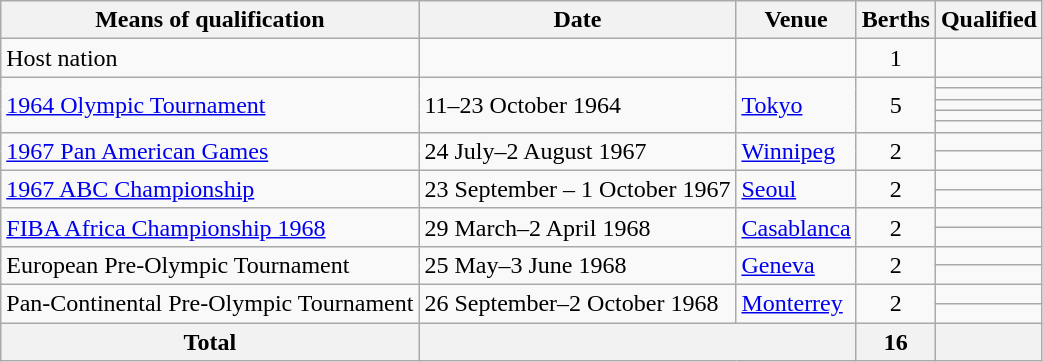<table class="wikitable">
<tr>
<th>Means of qualification</th>
<th>Date</th>
<th>Venue</th>
<th>Berths</th>
<th>Qualified</th>
</tr>
<tr>
<td>Host nation</td>
<td></td>
<td></td>
<td style="text-align:center;">1</td>
<td></td>
</tr>
<tr>
<td rowspan=5><a href='#'>1964 Olympic Tournament</a></td>
<td rowspan=5>11–23 October 1964</td>
<td rowspan=5> <a href='#'>Tokyo</a></td>
<td rowspan=5 style="text-align:center;">5</td>
<td></td>
</tr>
<tr>
<td></td>
</tr>
<tr>
<td></td>
</tr>
<tr>
<td></td>
</tr>
<tr>
<td></td>
</tr>
<tr>
<td rowspan=2><a href='#'>1967 Pan American Games</a></td>
<td rowspan=2>24 July–2 August 1967</td>
<td rowspan=2> <a href='#'>Winnipeg</a></td>
<td rowspan=2 style="text-align:center;">2</td>
<td></td>
</tr>
<tr>
<td></td>
</tr>
<tr>
<td rowspan="2"><a href='#'>1967 ABC Championship</a></td>
<td rowspan="2">23 September – 1 October 1967</td>
<td rowspan="2"> <a href='#'>Seoul</a></td>
<td rowspan="2" style="text-align:center;">2</td>
<td></td>
</tr>
<tr>
<td></td>
</tr>
<tr>
<td rowspan="2"><a href='#'>FIBA Africa Championship 1968</a></td>
<td rowspan="2">29 March–2 April 1968</td>
<td rowspan="2"> <a href='#'>Casablanca</a></td>
<td rowspan="2" style="text-align:center;">2</td>
<td></td>
</tr>
<tr>
<td></td>
</tr>
<tr>
<td rowspan="2">European Pre-Olympic Tournament</td>
<td rowspan="2">25 May–3 June 1968</td>
<td rowspan="2"> <a href='#'>Geneva</a></td>
<td rowspan="2" style="text-align:center;">2</td>
<td></td>
</tr>
<tr>
<td></td>
</tr>
<tr>
<td rowspan="2">Pan-Continental Pre-Olympic Tournament</td>
<td rowspan="2">26 September–2 October 1968</td>
<td rowspan="2"> <a href='#'>Monterrey</a></td>
<td rowspan="2" style="text-align:center;">2</td>
<td></td>
</tr>
<tr>
<td></td>
</tr>
<tr>
<th>Total</th>
<th colspan="2"></th>
<th>16</th>
<th></th>
</tr>
</table>
